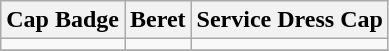<table class="wikitable"  style="text-align: center;">
<tr>
<th>Cap Badge</th>
<th>Beret</th>
<th>Service Dress Cap</th>
</tr>
<tr>
<td></td>
<td></td>
<td></td>
</tr>
<tr>
</tr>
</table>
